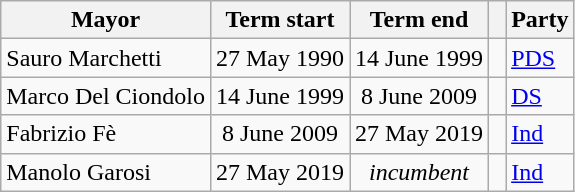<table class="wikitable">
<tr>
<th>Mayor</th>
<th>Term start</th>
<th>Term end</th>
<th class=unsortable> </th>
<th>Party</th>
</tr>
<tr>
<td>Sauro Marchetti</td>
<td align=center>27 May 1990</td>
<td align=center>14 June 1999</td>
<td bgcolor=></td>
<td><a href='#'>PDS</a></td>
</tr>
<tr>
<td>Marco Del Ciondolo</td>
<td align=center>14 June 1999</td>
<td align=center>8 June 2009</td>
<td bgcolor=></td>
<td><a href='#'>DS</a></td>
</tr>
<tr>
<td>Fabrizio Fè</td>
<td align=center>8 June 2009</td>
<td align=center>27 May 2019</td>
<td bgcolor=></td>
<td><a href='#'>Ind</a></td>
</tr>
<tr>
<td>Manolo Garosi</td>
<td align=center>27 May 2019</td>
<td align=center><em>incumbent</em></td>
<td bgcolor=></td>
<td><a href='#'>Ind</a></td>
</tr>
</table>
